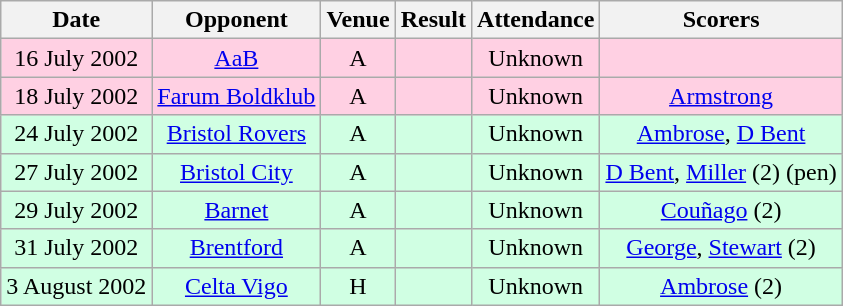<table class="wikitable sortable" style="font-size:100%; text-align:center">
<tr>
<th>Date</th>
<th>Opponent</th>
<th>Venue</th>
<th>Result</th>
<th>Attendance</th>
<th>Scorers</th>
</tr>
<tr style="background-color: #ffd0e3;">
<td>16 July 2002</td>
<td> <a href='#'>AaB</a></td>
<td>A</td>
<td></td>
<td>Unknown</td>
<td></td>
</tr>
<tr style="background-color: #ffd0e3;">
<td>18 July 2002</td>
<td> <a href='#'>Farum Boldklub</a></td>
<td>A</td>
<td></td>
<td>Unknown</td>
<td><a href='#'>Armstrong</a></td>
</tr>
<tr style="background-color: #d0ffe3;">
<td>24 July 2002</td>
<td> <a href='#'>Bristol Rovers</a></td>
<td>A</td>
<td></td>
<td>Unknown</td>
<td><a href='#'>Ambrose</a>, <a href='#'>D Bent</a></td>
</tr>
<tr style="background-color: #d0ffe3;">
<td>27 July 2002</td>
<td> <a href='#'>Bristol City</a></td>
<td>A</td>
<td></td>
<td>Unknown</td>
<td><a href='#'>D Bent</a>, <a href='#'>Miller</a> (2) (pen)</td>
</tr>
<tr style="background-color: #d0ffe3;">
<td>29 July 2002</td>
<td> <a href='#'>Barnet</a></td>
<td>A</td>
<td></td>
<td>Unknown</td>
<td><a href='#'>Couñago</a> (2)</td>
</tr>
<tr style="background-color: #d0ffe3;">
<td>31 July 2002</td>
<td> <a href='#'>Brentford</a></td>
<td>A</td>
<td></td>
<td>Unknown</td>
<td><a href='#'>George</a>, <a href='#'>Stewart</a> (2)</td>
</tr>
<tr style="background-color: #d0ffe3;">
<td>3 August 2002</td>
<td> <a href='#'>Celta Vigo</a></td>
<td>H</td>
<td></td>
<td>Unknown</td>
<td><a href='#'>Ambrose</a> (2)</td>
</tr>
</table>
